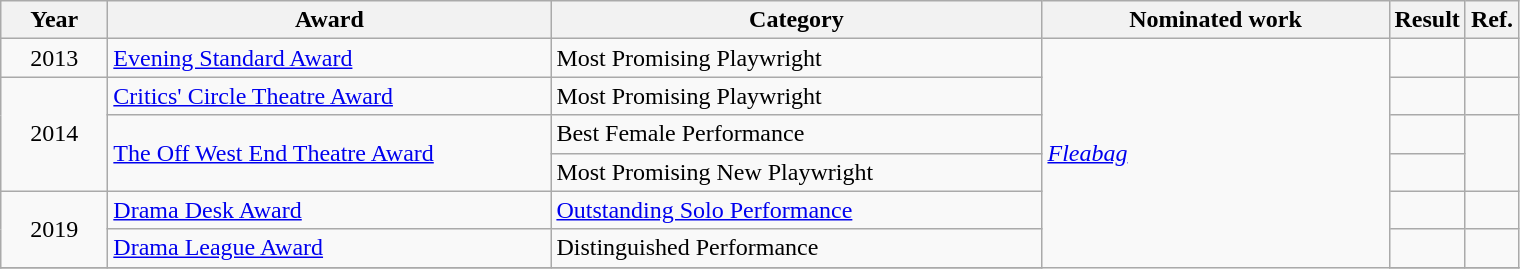<table class=wikitable>
<tr>
<th scope="col" style="width:4em;">Year</th>
<th scope="col" style="width:18em;">Award</th>
<th scope="col" style="width:20em;">Category</th>
<th scope="col" style="width:14em;">Nominated work</th>
<th scope="col" style="width:2em;">Result</th>
<th>Ref.</th>
</tr>
<tr>
<td style="text-align:center;">2013</td>
<td><a href='#'>Evening Standard Award</a></td>
<td>Most Promising Playwright</td>
<td rowspan="10"><em><a href='#'>Fleabag</a></em></td>
<td></td>
<td></td>
</tr>
<tr>
<td style="text-align:center;", rowspan="3">2014</td>
<td><a href='#'>Critics' Circle Theatre Award</a></td>
<td>Most Promising Playwright</td>
<td></td>
<td></td>
</tr>
<tr>
<td rowspan="2"><a href='#'>The Off West End Theatre Award</a></td>
<td>Best Female Performance</td>
<td></td>
<td rowspan="2"></td>
</tr>
<tr>
<td>Most Promising New Playwright</td>
<td></td>
</tr>
<tr>
<td style="text-align:center;", rowspan=2>2019</td>
<td><a href='#'>Drama Desk Award</a></td>
<td><a href='#'>Outstanding Solo Performance</a></td>
<td></td>
<td></td>
</tr>
<tr>
<td><a href='#'>Drama League Award</a></td>
<td>Distinguished Performance</td>
<td></td>
<td></td>
</tr>
<tr>
</tr>
</table>
